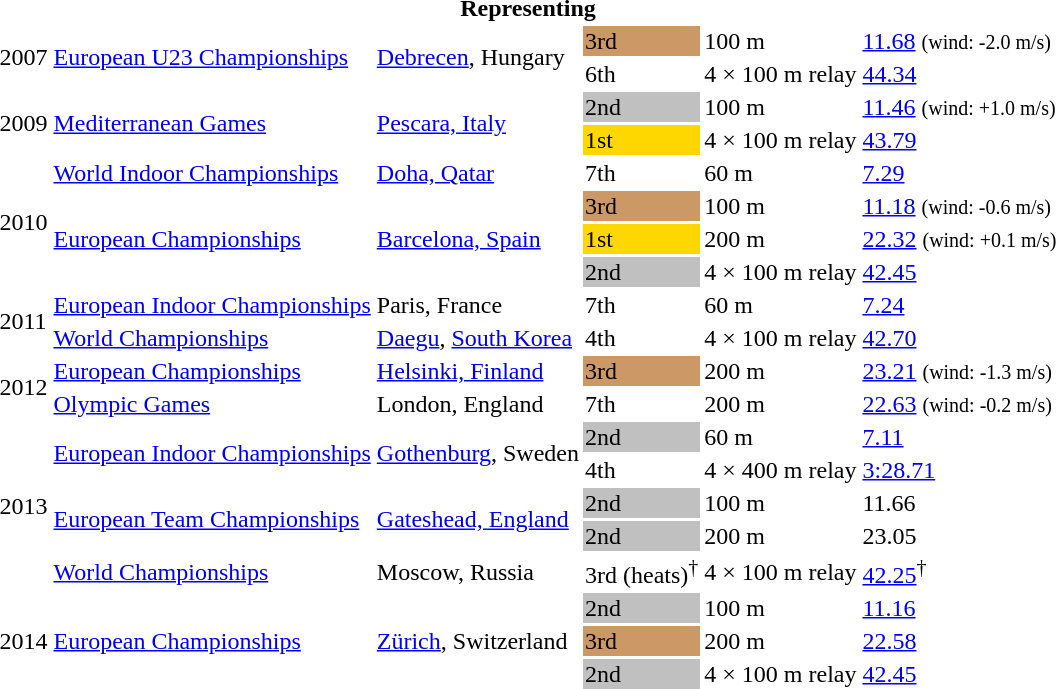<table>
<tr>
<th colspan="6">Representing </th>
</tr>
<tr>
<td rowspan=2>2007</td>
<td rowspan=2><a href='#'>European U23 Championships</a></td>
<td rowspan=2><a href='#'>Debrecen</a>, Hungary</td>
<td bgcolor="cc9966">3rd</td>
<td>100 m</td>
<td><a href='#'>11.68</a> <small>(wind: -2.0 m/s)</small></td>
</tr>
<tr>
<td>6th</td>
<td>4 × 100 m relay</td>
<td><a href='#'>44.34</a></td>
</tr>
<tr>
<td rowspan=2>2009</td>
<td rowspan=2><a href='#'>Mediterranean Games</a></td>
<td rowspan=2><a href='#'>Pescara, Italy</a></td>
<td bgcolor="silver">2nd</td>
<td>100 m</td>
<td><a href='#'>11.46</a> <small>(wind: +1.0 m/s)</small></td>
</tr>
<tr>
<td bgcolor="gold">1st</td>
<td>4 × 100 m relay</td>
<td><a href='#'>43.79</a></td>
</tr>
<tr>
<td rowspan=4>2010</td>
<td><a href='#'>World Indoor Championships</a></td>
<td><a href='#'>Doha, Qatar</a></td>
<td>7th</td>
<td>60 m</td>
<td><a href='#'>7.29</a></td>
</tr>
<tr>
<td rowspan=3><a href='#'>European Championships</a></td>
<td rowspan=3><a href='#'>Barcelona, Spain</a></td>
<td bgcolor=cc9966>3rd</td>
<td>100 m</td>
<td><a href='#'>11.18</a> <small>(wind: -0.6 m/s)</small></td>
</tr>
<tr>
<td bgcolor="gold">1st</td>
<td>200 m</td>
<td><a href='#'>22.32</a> <small>(wind: +0.1 m/s)</small></td>
</tr>
<tr>
<td bgcolor="silver">2nd</td>
<td>4 × 100 m relay</td>
<td><a href='#'>42.45</a></td>
</tr>
<tr>
<td rowspan=2>2011</td>
<td><a href='#'>European Indoor Championships</a></td>
<td>Paris, France</td>
<td>7th</td>
<td>60 m</td>
<td><a href='#'>7.24</a></td>
</tr>
<tr>
<td><a href='#'>World Championships</a></td>
<td><a href='#'>Daegu</a>, <a href='#'>South Korea</a></td>
<td>4th</td>
<td>4 × 100 m relay</td>
<td><a href='#'>42.70</a></td>
</tr>
<tr>
<td rowspan=2>2012</td>
<td><a href='#'>European Championships</a></td>
<td><a href='#'>Helsinki, Finland</a></td>
<td bgcolor=cc9966>3rd</td>
<td>200 m</td>
<td><a href='#'>23.21</a> <small>(wind: -1.3 m/s)</small></td>
</tr>
<tr>
<td><a href='#'>Olympic Games</a></td>
<td>London, England</td>
<td>7th</td>
<td>200 m</td>
<td><a href='#'>22.63</a> <small>(wind: -0.2 m/s)</small></td>
</tr>
<tr>
<td rowspan=5>2013</td>
<td rowspan=2><a href='#'>European Indoor Championships</a></td>
<td rowspan=2><a href='#'>Gothenburg</a>, Sweden</td>
<td bgcolor="silver">2nd</td>
<td>60 m</td>
<td><a href='#'>7.11</a></td>
</tr>
<tr>
<td>4th</td>
<td>4 × 400 m relay</td>
<td><a href='#'>3:28.71</a></td>
</tr>
<tr>
<td rowspan=2><a href='#'>European Team Championships</a></td>
<td rowspan=2><a href='#'>Gateshead, England</a></td>
<td bgcolor="silver">2nd</td>
<td>100 m</td>
<td>11.66</td>
</tr>
<tr>
<td bgcolor="silver">2nd</td>
<td>200 m</td>
<td>23.05</td>
</tr>
<tr>
<td><a href='#'>World Championships</a></td>
<td>Moscow, Russia</td>
<td>3rd (heats)<sup>†</sup></td>
<td>4 × 100 m relay</td>
<td><a href='#'>42.25</a><sup>†</sup></td>
</tr>
<tr>
<td rowspan=3>2014</td>
<td rowspan=3><a href='#'>European Championships</a></td>
<td rowspan=3><a href='#'>Zürich</a>, Switzerland</td>
<td bgcolor="silver">2nd</td>
<td>100 m</td>
<td><a href='#'>11.16</a></td>
</tr>
<tr>
<td bgcolor=cc9966>3rd</td>
<td>200 m</td>
<td><a href='#'>22.58</a></td>
</tr>
<tr>
<td bgcolor="silver">2nd</td>
<td>4 × 100 m relay</td>
<td><a href='#'>42.45</a></td>
</tr>
<tr>
</tr>
</table>
